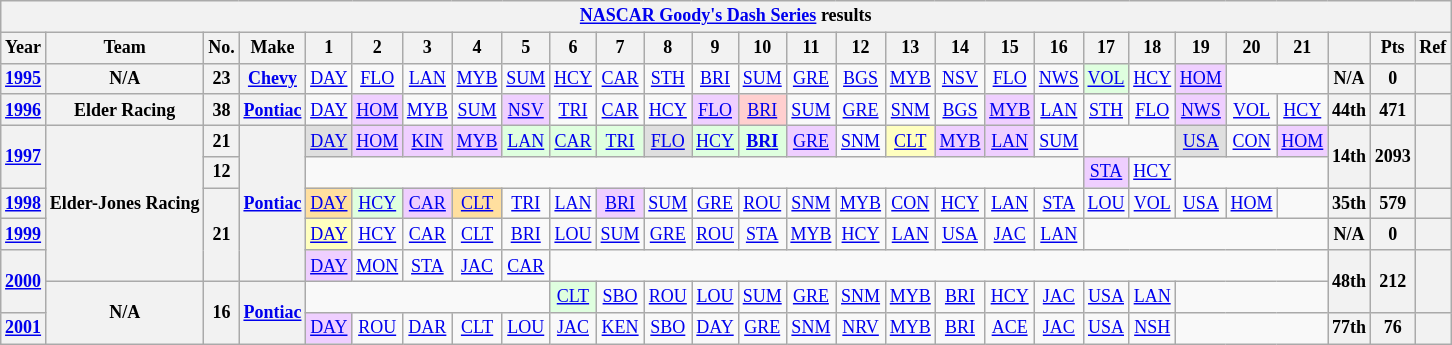<table class="wikitable" style="text-align:center; font-size:75%">
<tr>
<th colspan=32><a href='#'>NASCAR Goody's Dash Series</a> results</th>
</tr>
<tr>
<th>Year</th>
<th>Team</th>
<th>No.</th>
<th>Make</th>
<th>1</th>
<th>2</th>
<th>3</th>
<th>4</th>
<th>5</th>
<th>6</th>
<th>7</th>
<th>8</th>
<th>9</th>
<th>10</th>
<th>11</th>
<th>12</th>
<th>13</th>
<th>14</th>
<th>15</th>
<th>16</th>
<th>17</th>
<th>18</th>
<th>19</th>
<th>20</th>
<th>21</th>
<th></th>
<th>Pts</th>
<th>Ref</th>
</tr>
<tr>
<th><a href='#'>1995</a></th>
<th>N/A</th>
<th>23</th>
<th><a href='#'>Chevy</a></th>
<td><a href='#'>DAY</a></td>
<td><a href='#'>FLO</a></td>
<td><a href='#'>LAN</a></td>
<td><a href='#'>MYB</a></td>
<td><a href='#'>SUM</a></td>
<td><a href='#'>HCY</a></td>
<td><a href='#'>CAR</a></td>
<td><a href='#'>STH</a></td>
<td><a href='#'>BRI</a></td>
<td><a href='#'>SUM</a></td>
<td><a href='#'>GRE</a></td>
<td><a href='#'>BGS</a></td>
<td><a href='#'>MYB</a></td>
<td><a href='#'>NSV</a></td>
<td><a href='#'>FLO</a></td>
<td><a href='#'>NWS</a></td>
<td style="background:#DFFFDF;"><a href='#'>VOL</a><br></td>
<td><a href='#'>HCY</a></td>
<td style="background:#EFCFFF;"><a href='#'>HOM</a><br></td>
<td colspan=2></td>
<th>N/A</th>
<th>0</th>
<th></th>
</tr>
<tr>
<th><a href='#'>1996</a></th>
<th>Elder Racing</th>
<th>38</th>
<th><a href='#'>Pontiac</a></th>
<td><a href='#'>DAY</a></td>
<td style="background:#EFCFFF;"><a href='#'>HOM</a><br></td>
<td><a href='#'>MYB</a></td>
<td><a href='#'>SUM</a></td>
<td style="background:#EFCFFF;"><a href='#'>NSV</a><br></td>
<td><a href='#'>TRI</a></td>
<td><a href='#'>CAR</a></td>
<td><a href='#'>HCY</a></td>
<td style="background:#EFCFFF;"><a href='#'>FLO</a><br></td>
<td style="background:#FFCFCF;"><a href='#'>BRI</a><br></td>
<td><a href='#'>SUM</a></td>
<td><a href='#'>GRE</a></td>
<td><a href='#'>SNM</a></td>
<td><a href='#'>BGS</a></td>
<td style="background:#EFCFFF;"><a href='#'>MYB</a><br></td>
<td><a href='#'>LAN</a></td>
<td><a href='#'>STH</a></td>
<td><a href='#'>FLO</a></td>
<td style="background:#EFCFFF;"><a href='#'>NWS</a><br></td>
<td><a href='#'>VOL</a></td>
<td><a href='#'>HCY</a></td>
<th>44th</th>
<th>471</th>
<th></th>
</tr>
<tr>
<th rowspan=2><a href='#'>1997</a></th>
<th rowspan=5>Elder-Jones Racing</th>
<th>21</th>
<th rowspan=5><a href='#'>Pontiac</a></th>
<td style="background:#DFDFDF;"><a href='#'>DAY</a><br></td>
<td style="background:#EFCFFF;"><a href='#'>HOM</a><br></td>
<td style="background:#EFCFFF;"><a href='#'>KIN</a><br></td>
<td style="background:#EFCFFF;"><a href='#'>MYB</a><br></td>
<td style="background:#DFFFDF;"><a href='#'>LAN</a><br></td>
<td style="background:#DFFFDF;"><a href='#'>CAR</a><br></td>
<td style="background:#DFFFDF;"><a href='#'>TRI</a><br></td>
<td style="background:#DFDFDF;"><a href='#'>FLO</a><br></td>
<td style="background:#DFFFDF;"><a href='#'>HCY</a><br></td>
<td style="background:#DFFFDF;"><strong><a href='#'>BRI</a></strong><br></td>
<td style="background:#EFCFFF;"><a href='#'>GRE</a><br></td>
<td><a href='#'>SNM</a></td>
<td style="background:#FFFFBF;"><a href='#'>CLT</a><br></td>
<td style="background:#EFCFFF;"><a href='#'>MYB</a><br></td>
<td style="background:#EFCFFF;"><a href='#'>LAN</a><br></td>
<td><a href='#'>SUM</a></td>
<td colspan=2></td>
<td style="background:#DFDFDF;"><a href='#'>USA</a><br></td>
<td><a href='#'>CON</a></td>
<td style="background:#EFCFFF;"><a href='#'>HOM</a><br></td>
<th rowspan=2>14th</th>
<th rowspan=2>2093</th>
<th rowspan=2></th>
</tr>
<tr>
<th>12</th>
<td colspan=16></td>
<td style="background:#EFCFFF;"><a href='#'>STA</a><br></td>
<td><a href='#'>HCY</a></td>
<td colspan=3></td>
</tr>
<tr>
<th><a href='#'>1998</a></th>
<th rowspan=3>21</th>
<td style="background:#FFDF9F;"><a href='#'>DAY</a><br></td>
<td style="background:#DFFFDF;"><a href='#'>HCY</a><br></td>
<td style="background:#EFCFFF;"><a href='#'>CAR</a><br></td>
<td style="background:#FFDF9F;"><a href='#'>CLT</a><br></td>
<td><a href='#'>TRI</a></td>
<td><a href='#'>LAN</a></td>
<td style="background:#EFCFFF;"><a href='#'>BRI</a><br></td>
<td><a href='#'>SUM</a></td>
<td><a href='#'>GRE</a></td>
<td><a href='#'>ROU</a></td>
<td><a href='#'>SNM</a></td>
<td><a href='#'>MYB</a></td>
<td><a href='#'>CON</a></td>
<td><a href='#'>HCY</a></td>
<td><a href='#'>LAN</a></td>
<td><a href='#'>STA</a></td>
<td><a href='#'>LOU</a></td>
<td><a href='#'>VOL</a></td>
<td><a href='#'>USA</a></td>
<td><a href='#'>HOM</a></td>
<td></td>
<th>35th</th>
<th>579</th>
<th></th>
</tr>
<tr>
<th><a href='#'>1999</a></th>
<td style="background:#FFFFBF;"><a href='#'>DAY</a><br></td>
<td><a href='#'>HCY</a></td>
<td><a href='#'>CAR</a></td>
<td><a href='#'>CLT</a></td>
<td><a href='#'>BRI</a></td>
<td><a href='#'>LOU</a></td>
<td><a href='#'>SUM</a></td>
<td><a href='#'>GRE</a></td>
<td><a href='#'>ROU</a></td>
<td><a href='#'>STA</a></td>
<td><a href='#'>MYB</a></td>
<td><a href='#'>HCY</a></td>
<td><a href='#'>LAN</a></td>
<td><a href='#'>USA</a></td>
<td><a href='#'>JAC</a></td>
<td><a href='#'>LAN</a></td>
<td colspan=5></td>
<th>N/A</th>
<th>0</th>
<th></th>
</tr>
<tr>
<th rowspan=2><a href='#'>2000</a></th>
<td style="background:#EFCFFF;"><a href='#'>DAY</a><br></td>
<td><a href='#'>MON</a></td>
<td><a href='#'>STA</a></td>
<td><a href='#'>JAC</a></td>
<td><a href='#'>CAR</a></td>
<td colspan=16></td>
<th rowspan=2>48th</th>
<th rowspan=2>212</th>
<th rowspan=2></th>
</tr>
<tr>
<th rowspan=2>N/A</th>
<th rowspan=2>16</th>
<th rowspan=2><a href='#'>Pontiac</a></th>
<td colspan=5></td>
<td style="background:#DFFFDF;"><a href='#'>CLT</a><br></td>
<td><a href='#'>SBO</a></td>
<td><a href='#'>ROU</a></td>
<td><a href='#'>LOU</a></td>
<td><a href='#'>SUM</a></td>
<td><a href='#'>GRE</a></td>
<td><a href='#'>SNM</a></td>
<td><a href='#'>MYB</a></td>
<td><a href='#'>BRI</a></td>
<td><a href='#'>HCY</a></td>
<td><a href='#'>JAC</a></td>
<td><a href='#'>USA</a></td>
<td><a href='#'>LAN</a></td>
<td colspan=3></td>
</tr>
<tr>
<th><a href='#'>2001</a></th>
<td style="background:#EFCFFF;"><a href='#'>DAY</a><br></td>
<td><a href='#'>ROU</a></td>
<td><a href='#'>DAR</a></td>
<td><a href='#'>CLT</a></td>
<td><a href='#'>LOU</a></td>
<td><a href='#'>JAC</a></td>
<td><a href='#'>KEN</a></td>
<td><a href='#'>SBO</a></td>
<td><a href='#'>DAY</a></td>
<td><a href='#'>GRE</a></td>
<td><a href='#'>SNM</a></td>
<td><a href='#'>NRV</a></td>
<td><a href='#'>MYB</a></td>
<td><a href='#'>BRI</a></td>
<td><a href='#'>ACE</a></td>
<td><a href='#'>JAC</a></td>
<td><a href='#'>USA</a></td>
<td><a href='#'>NSH</a></td>
<td colspan=3></td>
<th>77th</th>
<th>76</th>
<th></th>
</tr>
</table>
